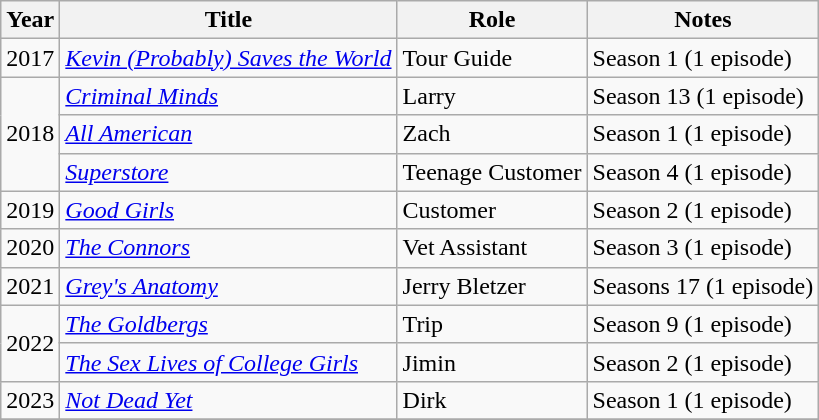<table class="wikitable sortable">
<tr>
<th>Year</th>
<th>Title</th>
<th>Role</th>
<th class = "unsortable">Notes</th>
</tr>
<tr>
<td>2017</td>
<td><em><a href='#'>Kevin (Probably) Saves the World</a></em></td>
<td>Tour Guide</td>
<td>Season 1 (1 episode)</td>
</tr>
<tr>
<td rowspan="3">2018</td>
<td><em><a href='#'>Criminal Minds</a></em></td>
<td>Larry</td>
<td>Season 13 (1 episode)</td>
</tr>
<tr>
<td><em><a href='#'>All American</a></em></td>
<td>Zach</td>
<td>Season 1 (1 episode)</td>
</tr>
<tr>
<td><em><a href='#'>Superstore</a></em></td>
<td>Teenage Customer</td>
<td>Season 4 (1 episode)</td>
</tr>
<tr>
<td>2019</td>
<td><em><a href='#'>Good Girls</a></em></td>
<td>Customer</td>
<td>Season 2 (1 episode)</td>
</tr>
<tr>
<td>2020</td>
<td><em><a href='#'>The Connors</a></em></td>
<td>Vet Assistant</td>
<td>Season 3 (1 episode)</td>
</tr>
<tr>
<td>2021</td>
<td><em><a href='#'>Grey's Anatomy</a></em></td>
<td>Jerry Bletzer</td>
<td>Seasons 17 (1 episode)</td>
</tr>
<tr>
<td rowspan="2">2022</td>
<td><em><a href='#'>The Goldbergs</a></em></td>
<td>Trip</td>
<td>Season 9 (1 episode)</td>
</tr>
<tr>
<td><em><a href='#'>The Sex Lives of College Girls</a></em></td>
<td>Jimin</td>
<td>Season 2 (1 episode)</td>
</tr>
<tr>
<td>2023</td>
<td><em><a href='#'>Not Dead Yet</a></em></td>
<td>Dirk</td>
<td>Season 1 (1 episode)</td>
</tr>
<tr>
</tr>
</table>
